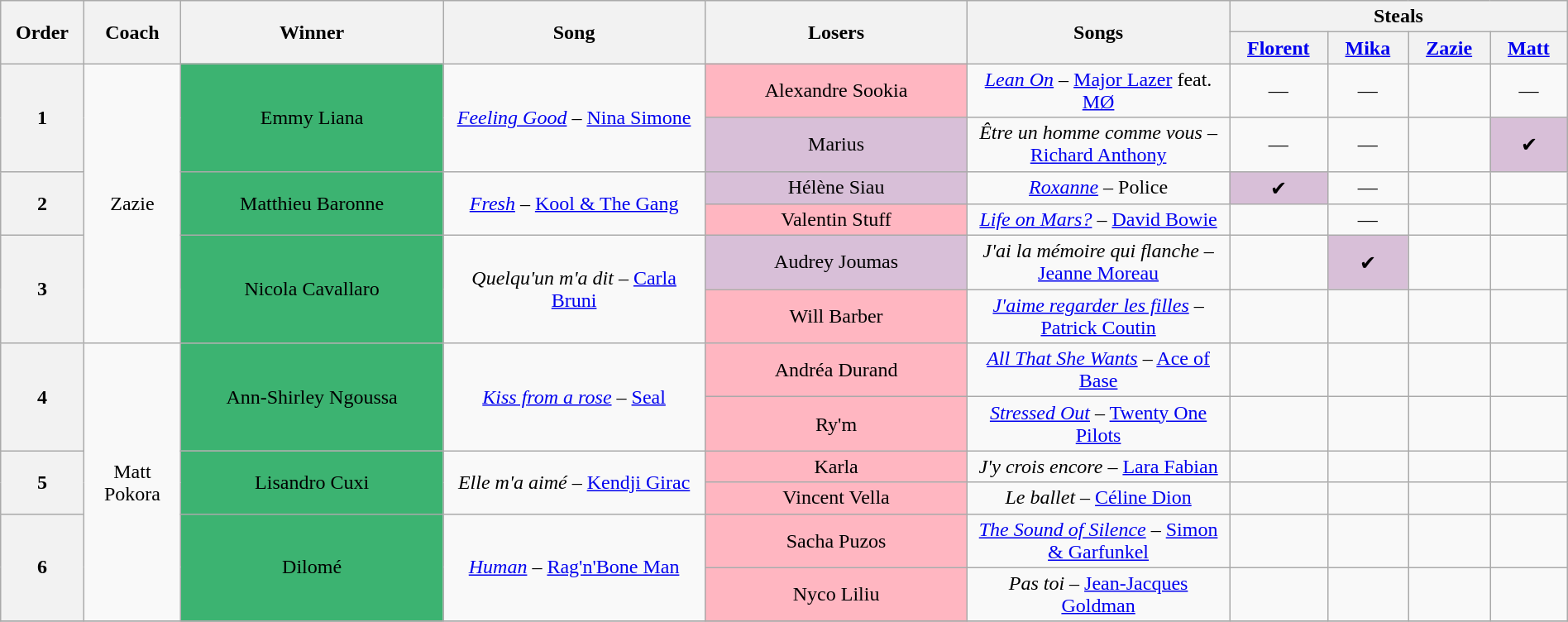<table class="wikitable" style="text-align:center; width:100%;">
<tr>
<th scope="col" style="width:02%;" rowspan="2">Order</th>
<th scope="col" style="width:03%;" rowspan="2">Coach</th>
<th scope="col" style="width:10%;" rowspan="2">Winner</th>
<th scope="col" style="width:10%;" rowspan="2">Song</th>
<th scope="col" style="width:10%;" rowspan="2">Losers</th>
<th scope="col" style="width:10%;" rowspan="2">Songs</th>
<th scope="col" style="width:10%;" colspan="4">Steals</th>
</tr>
<tr>
<th style="width:02.5%;"><a href='#'>Florent</a></th>
<th style="width:02.5%;"><a href='#'>Mika</a></th>
<th style="width:02.5%;"><a href='#'>Zazie</a></th>
<th style="width:02.5%;"><a href='#'>Matt</a></th>
</tr>
<tr>
<th rowspan="2">1</th>
<td rowspan="6">Zazie</td>
<td rowspan="2" style="background:mediumseagreen">Emmy Liana</td>
<td rowspan="2"><em><a href='#'>Feeling Good</a></em> – <a href='#'>Nina Simone</a></td>
<td style="background:lightpink">Alexandre Sookia</td>
<td><em><a href='#'>Lean On</a></em> – <a href='#'>Major Lazer</a> feat. <a href='#'>MØ</a></td>
<td>—</td>
<td>—</td>
<td></td>
<td>—</td>
</tr>
<tr>
<td style="background:thistle">Marius</td>
<td><em>Être un homme comme vous</em> – <a href='#'>Richard Anthony</a></td>
<td>—</td>
<td>—</td>
<td></td>
<td style="background:thistle">✔</td>
</tr>
<tr>
<th rowspan="2">2</th>
<td rowspan="2" style="background:mediumseagreen">Matthieu Baronne</td>
<td rowspan="2"><em><a href='#'>Fresh</a></em> – <a href='#'>Kool & The Gang</a></td>
<td style="background:thistle">Hélène Siau</td>
<td><em><a href='#'>Roxanne</a></em> – Police</td>
<td style="background:thistle">✔</td>
<td>—</td>
<td></td>
<td></td>
</tr>
<tr>
<td style="background:lightpink">Valentin Stuff</td>
<td><em><a href='#'>Life on Mars?</a></em> – <a href='#'>David Bowie</a></td>
<td></td>
<td>—</td>
<td></td>
<td></td>
</tr>
<tr>
<th rowspan="2">3</th>
<td rowspan="2" style="background:mediumseagreen">Nicola Cavallaro</td>
<td rowspan="2"><em>Quelqu'un m'a dit</em> – <a href='#'>Carla Bruni</a></td>
<td style="background:thistle">Audrey Joumas</td>
<td><em>J'ai la mémoire qui flanche</em> – <a href='#'>Jeanne Moreau</a></td>
<td></td>
<td style="background:thistle">✔</td>
<td></td>
<td></td>
</tr>
<tr>
<td style="background:lightpink">Will Barber</td>
<td><em><a href='#'>J'aime regarder les filles</a></em> – <a href='#'>Patrick Coutin</a></td>
<td></td>
<td></td>
<td></td>
<td></td>
</tr>
<tr>
<th rowspan="2">4</th>
<td rowspan="6">Matt Pokora</td>
<td rowspan="2" style="background:mediumseagreen">Ann-Shirley Ngoussa</td>
<td rowspan="2"><em><a href='#'>Kiss from a rose</a></em> – <a href='#'>Seal</a></td>
<td style="background:lightpink">Andréa Durand</td>
<td><em><a href='#'>All That She Wants</a></em> – <a href='#'>Ace of Base</a></td>
<td></td>
<td></td>
<td></td>
<td></td>
</tr>
<tr>
<td style="background:lightpink">Ry'm</td>
<td><em><a href='#'>Stressed Out</a></em> – <a href='#'>Twenty One Pilots</a></td>
<td></td>
<td></td>
<td></td>
<td></td>
</tr>
<tr>
<th rowspan="2">5</th>
<td rowspan="2" style="background:mediumseagreen">Lisandro Cuxi</td>
<td rowspan="2"><em>Elle m'a aimé</em> – <a href='#'>Kendji Girac</a></td>
<td style="background:lightpink">Karla</td>
<td><em>J'y crois encore</em> – <a href='#'>Lara Fabian</a></td>
<td></td>
<td></td>
<td></td>
<td></td>
</tr>
<tr>
<td style="background:lightpink">Vincent Vella</td>
<td><em>Le ballet</em> – <a href='#'>Céline Dion</a></td>
<td></td>
<td></td>
<td></td>
<td></td>
</tr>
<tr>
<th rowspan="2">6</th>
<td rowspan="2" style="background:mediumseagreen">Dilomé</td>
<td rowspan="2"><em><a href='#'>Human</a></em> – <a href='#'>Rag'n'Bone Man</a></td>
<td style="background:lightpink">Sacha Puzos</td>
<td><em><a href='#'>The Sound of Silence</a></em> – <a href='#'>Simon & Garfunkel</a></td>
<td></td>
<td></td>
<td></td>
<td></td>
</tr>
<tr>
<td style="background:lightpink">Nyco Liliu</td>
<td><em>Pas toi</em> – <a href='#'>Jean-Jacques Goldman</a></td>
<td></td>
<td></td>
<td></td>
<td></td>
</tr>
<tr>
</tr>
</table>
